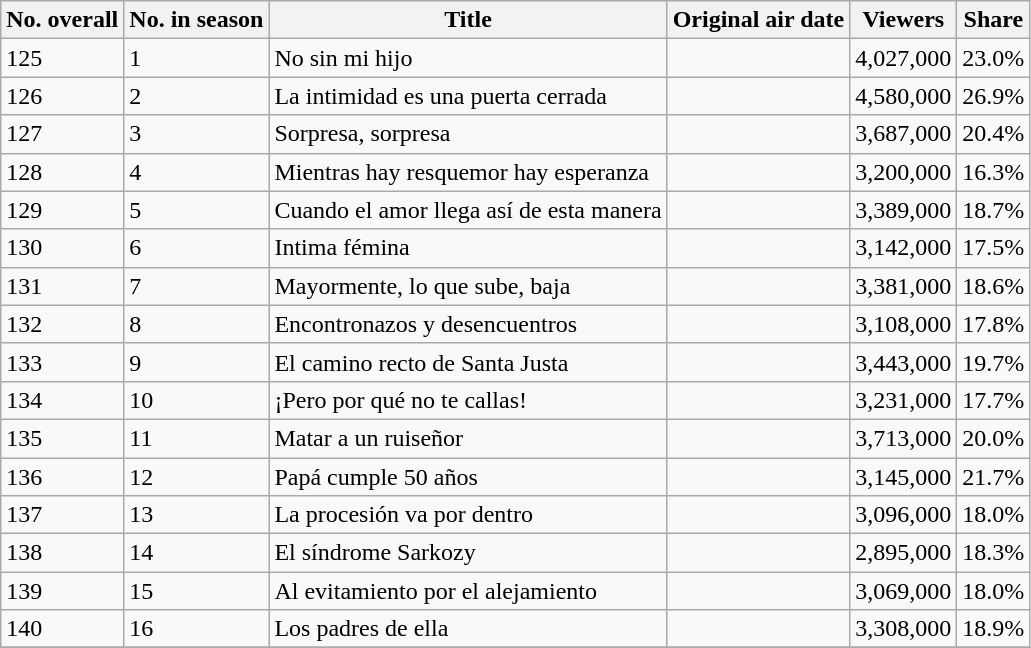<table class="wikitable">
<tr>
<th>No. overall</th>
<th>No. in season</th>
<th>Title</th>
<th>Original air date</th>
<th>Viewers</th>
<th>Share</th>
</tr>
<tr ---->
<td>125</td>
<td>1</td>
<td>No sin mi hijo</td>
<td></td>
<td>4,027,000</td>
<td>23.0%</td>
</tr>
<tr ---->
<td>126</td>
<td>2</td>
<td>La intimidad es una puerta cerrada</td>
<td></td>
<td>4,580,000</td>
<td>26.9%</td>
</tr>
<tr ---->
<td>127</td>
<td>3</td>
<td>Sorpresa, sorpresa</td>
<td></td>
<td>3,687,000</td>
<td>20.4%</td>
</tr>
<tr ---->
<td>128</td>
<td>4</td>
<td>Mientras hay resquemor hay esperanza</td>
<td></td>
<td>3,200,000</td>
<td>16.3%</td>
</tr>
<tr ---->
<td>129</td>
<td>5</td>
<td>Cuando el amor llega así de esta manera</td>
<td></td>
<td>3,389,000</td>
<td>18.7%</td>
</tr>
<tr ---->
<td>130</td>
<td>6</td>
<td>Intima fémina</td>
<td></td>
<td>3,142,000</td>
<td>17.5%</td>
</tr>
<tr ---->
<td>131</td>
<td>7</td>
<td>Mayormente, lo que sube, baja</td>
<td></td>
<td>3,381,000</td>
<td>18.6%</td>
</tr>
<tr ---->
<td>132</td>
<td>8</td>
<td>Encontronazos y desencuentros</td>
<td></td>
<td>3,108,000</td>
<td>17.8%</td>
</tr>
<tr ---->
<td>133</td>
<td>9</td>
<td>El camino recto de Santa Justa</td>
<td></td>
<td>3,443,000</td>
<td>19.7%</td>
</tr>
<tr ---->
<td>134</td>
<td>10</td>
<td>¡Pero por qué no te callas!</td>
<td></td>
<td>3,231,000</td>
<td>17.7%</td>
</tr>
<tr ---->
<td>135</td>
<td>11</td>
<td>Matar a un ruiseñor</td>
<td></td>
<td>3,713,000</td>
<td>20.0%</td>
</tr>
<tr ---->
<td>136</td>
<td>12</td>
<td>Papá cumple 50 años</td>
<td></td>
<td>3,145,000</td>
<td>21.7%</td>
</tr>
<tr ---->
<td>137</td>
<td>13</td>
<td>La procesión va por dentro</td>
<td></td>
<td>3,096,000</td>
<td>18.0%</td>
</tr>
<tr ---->
<td>138</td>
<td>14</td>
<td>El síndrome Sarkozy</td>
<td></td>
<td>2,895,000</td>
<td>18.3%</td>
</tr>
<tr ---->
<td>139</td>
<td>15</td>
<td>Al evitamiento por el alejamiento</td>
<td></td>
<td>3,069,000</td>
<td>18.0%</td>
</tr>
<tr ---->
<td>140</td>
<td>16</td>
<td>Los padres de ella</td>
<td></td>
<td>3,308,000</td>
<td>18.9%</td>
</tr>
<tr>
</tr>
</table>
